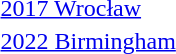<table>
<tr>
<td><a href='#'>2017 Wrocław</a><br></td>
<td></td>
<td></td>
<td></td>
</tr>
<tr>
<td><a href='#'>2022 Birmingham</a><br></td>
<td></td>
<td></td>
<td></td>
</tr>
</table>
